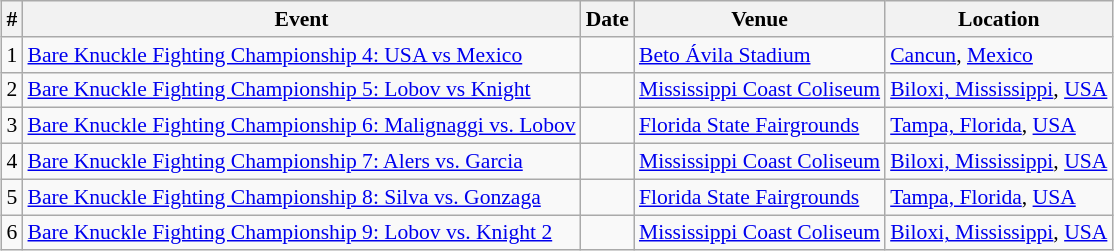<table class="sortable wikitable succession-box" style="margin:1.0em auto; font-size:90%;">
<tr>
<th scope="col">#</th>
<th scope="col">Event</th>
<th scope="col">Date</th>
<th scope="col">Venue</th>
<th scope="col">Location</th>
</tr>
<tr>
<td align=center>1</td>
<td><a href='#'>Bare Knuckle Fighting Championship 4: USA vs Mexico</a></td>
<td></td>
<td><a href='#'>Beto Ávila Stadium</a></td>
<td> <a href='#'>Cancun</a>, <a href='#'>Mexico</a></td>
</tr>
<tr>
<td align=center>2</td>
<td><a href='#'>Bare Knuckle Fighting Championship 5: Lobov vs Knight</a></td>
<td></td>
<td><a href='#'>Mississippi Coast Coliseum</a></td>
<td> <a href='#'>Biloxi, Mississippi</a>, <a href='#'>USA</a></td>
</tr>
<tr>
<td align=center>3</td>
<td><a href='#'>Bare Knuckle Fighting Championship 6: Malignaggi vs. Lobov</a></td>
<td></td>
<td><a href='#'>Florida State Fairgrounds</a></td>
<td> <a href='#'>Tampa, Florida</a>, <a href='#'>USA</a></td>
</tr>
<tr>
<td align=center>4</td>
<td><a href='#'>Bare Knuckle Fighting Championship 7: Alers vs. Garcia</a></td>
<td></td>
<td><a href='#'>Mississippi Coast Coliseum</a></td>
<td> <a href='#'>Biloxi, Mississippi</a>, <a href='#'>USA</a></td>
</tr>
<tr>
<td align=center>5</td>
<td><a href='#'>Bare Knuckle Fighting Championship 8: Silva vs. Gonzaga</a></td>
<td></td>
<td><a href='#'>Florida State Fairgrounds</a></td>
<td> <a href='#'>Tampa, Florida</a>, <a href='#'>USA</a></td>
</tr>
<tr>
<td align=center>6</td>
<td><a href='#'>Bare Knuckle Fighting Championship 9: Lobov vs. Knight 2</a></td>
<td></td>
<td><a href='#'>Mississippi Coast Coliseum</a></td>
<td> <a href='#'>Biloxi, Mississippi</a>, <a href='#'>USA</a></td>
</tr>
</table>
